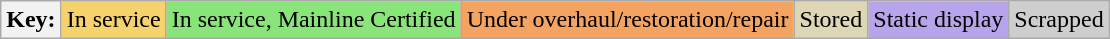<table class="wikitable">
<tr>
<th>Key:</th>
<td bgcolor=#F5D26C>In service</td>
<td bgcolor=#89E579>In service, Mainline Certified</td>
<td bgcolor=#f4a460>Under overhaul/restoration/repair</td>
<td bgcolor=#DED7B6>Stored</td>
<td bgcolor=#B7A4EB>Static display</td>
<td bgcolor=#cecece>Scrapped</td>
</tr>
</table>
